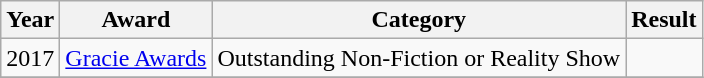<table class="wikitable">
<tr>
<th>Year</th>
<th>Award</th>
<th>Category</th>
<th>Result</th>
</tr>
<tr>
<td style="text-align:center;" rowspan="1">2017</td>
<td><a href='#'>Gracie Awards</a></td>
<td>Outstanding Non-Fiction or Reality Show</td>
<td></td>
</tr>
<tr>
</tr>
</table>
